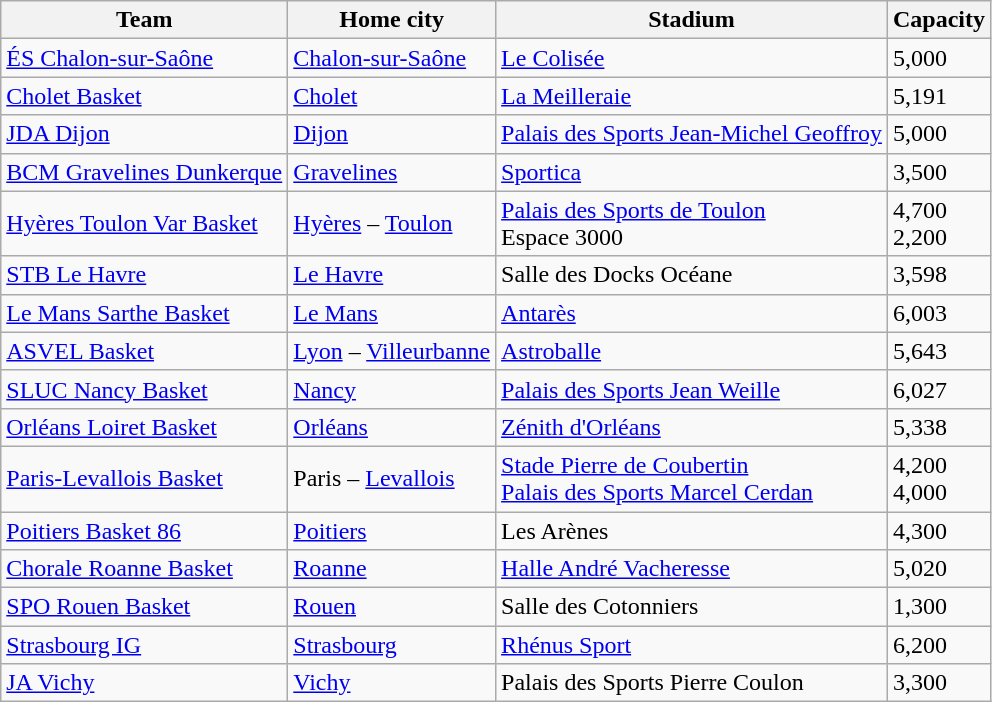<table class="wikitable sortable">
<tr>
<th>Team</th>
<th>Home city</th>
<th>Stadium</th>
<th>Capacity</th>
</tr>
<tr>
<td><a href='#'>ÉS Chalon-sur-Saône</a></td>
<td><a href='#'>Chalon-sur-Saône</a></td>
<td><a href='#'>Le Colisée</a></td>
<td>5,000</td>
</tr>
<tr>
<td><a href='#'>Cholet Basket</a></td>
<td><a href='#'>Cholet</a></td>
<td><a href='#'>La Meilleraie</a></td>
<td>5,191</td>
</tr>
<tr>
<td><a href='#'>JDA Dijon</a></td>
<td><a href='#'>Dijon</a></td>
<td><a href='#'>Palais des Sports Jean-Michel Geoffroy</a></td>
<td>5,000</td>
</tr>
<tr>
<td><a href='#'>BCM Gravelines Dunkerque</a></td>
<td><a href='#'>Gravelines</a></td>
<td><a href='#'>Sportica</a></td>
<td>3,500</td>
</tr>
<tr>
<td><a href='#'>Hyères Toulon Var Basket</a></td>
<td><a href='#'>Hyères</a> – <a href='#'>Toulon</a></td>
<td><a href='#'>Palais des Sports de Toulon</a> <br> Espace 3000</td>
<td>4,700 <br> 2,200</td>
</tr>
<tr>
<td><a href='#'>STB Le Havre</a></td>
<td><a href='#'>Le Havre</a></td>
<td>Salle des Docks Océane</td>
<td>3,598</td>
</tr>
<tr>
<td><a href='#'>Le Mans Sarthe Basket</a></td>
<td><a href='#'>Le Mans</a></td>
<td><a href='#'>Antarès</a></td>
<td>6,003</td>
</tr>
<tr>
<td><a href='#'>ASVEL Basket</a></td>
<td><a href='#'>Lyon</a> – <a href='#'>Villeurbanne</a></td>
<td><a href='#'>Astroballe</a></td>
<td>5,643</td>
</tr>
<tr>
<td><a href='#'>SLUC Nancy Basket</a></td>
<td><a href='#'>Nancy</a></td>
<td><a href='#'>Palais des Sports Jean Weille</a></td>
<td>6,027</td>
</tr>
<tr>
<td><a href='#'>Orléans Loiret Basket</a></td>
<td><a href='#'>Orléans</a></td>
<td><a href='#'>Zénith d'Orléans</a></td>
<td>5,338</td>
</tr>
<tr>
<td><a href='#'>Paris-Levallois Basket</a></td>
<td>Paris – <a href='#'>Levallois</a></td>
<td><a href='#'>Stade Pierre de Coubertin</a> <br> <a href='#'>Palais des Sports Marcel Cerdan</a></td>
<td>4,200 <br> 4,000</td>
</tr>
<tr>
<td><a href='#'>Poitiers Basket 86</a></td>
<td><a href='#'>Poitiers</a></td>
<td>Les Arènes</td>
<td>4,300</td>
</tr>
<tr>
<td><a href='#'>Chorale Roanne Basket</a></td>
<td><a href='#'>Roanne</a></td>
<td><a href='#'>Halle André Vacheresse</a></td>
<td>5,020</td>
</tr>
<tr>
<td><a href='#'>SPO Rouen Basket</a></td>
<td><a href='#'>Rouen</a></td>
<td>Salle des Cotonniers</td>
<td>1,300</td>
</tr>
<tr>
<td><a href='#'>Strasbourg IG</a></td>
<td><a href='#'>Strasbourg</a></td>
<td><a href='#'>Rhénus Sport</a></td>
<td>6,200</td>
</tr>
<tr>
<td><a href='#'>JA Vichy</a></td>
<td><a href='#'>Vichy</a></td>
<td>Palais des Sports Pierre Coulon</td>
<td>3,300</td>
</tr>
</table>
